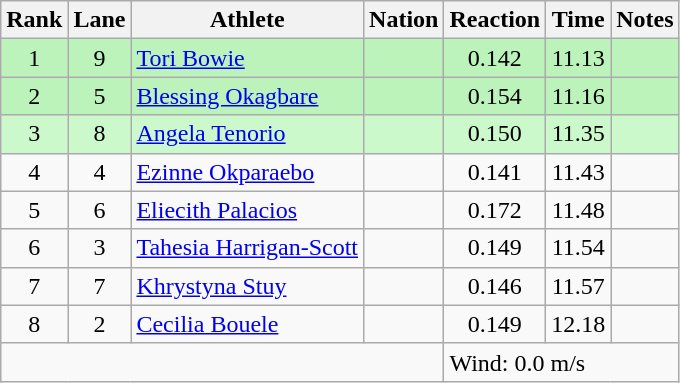<table class="wikitable sortable" style="text-align:center">
<tr>
<th>Rank</th>
<th>Lane</th>
<th>Athlete</th>
<th>Nation</th>
<th>Reaction</th>
<th>Time</th>
<th>Notes</th>
</tr>
<tr bgcolor=#bbf3bb>
<td>1</td>
<td>9</td>
<td align=left><a href='#'>Tori Bowie</a></td>
<td align=left></td>
<td>0.142</td>
<td>11.13</td>
<td></td>
</tr>
<tr bgcolor=#bbf3bb>
<td>2</td>
<td>5</td>
<td align=left><a href='#'>Blessing Okagbare</a></td>
<td align=left></td>
<td>0.154</td>
<td>11.16</td>
<td></td>
</tr>
<tr bgcolor=#ccf9cc>
<td>3</td>
<td>8</td>
<td align=left><a href='#'>Angela Tenorio</a></td>
<td align=left></td>
<td>0.150</td>
<td>11.35</td>
<td></td>
</tr>
<tr>
<td>4</td>
<td>4</td>
<td align=left><a href='#'>Ezinne Okparaebo</a></td>
<td align=left></td>
<td>0.141</td>
<td>11.43</td>
<td></td>
</tr>
<tr>
<td>5</td>
<td>6</td>
<td align=left><a href='#'>Eliecith Palacios</a></td>
<td align=left></td>
<td>0.172</td>
<td>11.48</td>
<td></td>
</tr>
<tr>
<td>6</td>
<td>3</td>
<td align=left><a href='#'>Tahesia Harrigan-Scott</a></td>
<td align=left></td>
<td>0.149</td>
<td>11.54</td>
<td></td>
</tr>
<tr>
<td>7</td>
<td>7</td>
<td align=left><a href='#'>Khrystyna Stuy</a></td>
<td align=left></td>
<td>0.146</td>
<td>11.57</td>
<td></td>
</tr>
<tr>
<td>8</td>
<td>2</td>
<td align=left><a href='#'>Cecilia Bouele</a></td>
<td align=left></td>
<td>0.149</td>
<td>12.18</td>
<td></td>
</tr>
<tr class="sortbottom">
<td colspan=4></td>
<td colspan="3" style="text-align:left;">Wind: 0.0 m/s</td>
</tr>
</table>
